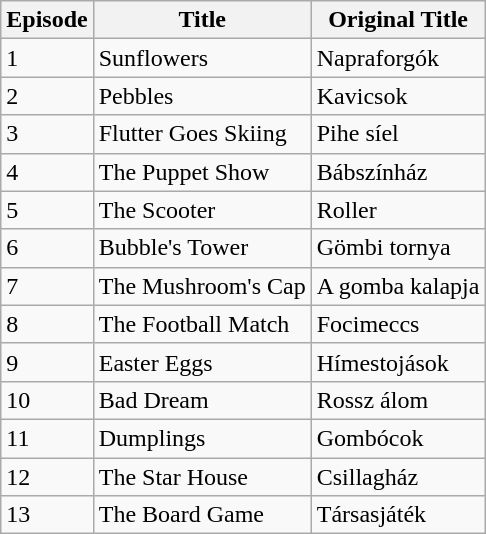<table class="wikitable">
<tr>
<th>Episode</th>
<th>Title</th>
<th>Original Title</th>
</tr>
<tr>
<td>1</td>
<td>Sunflowers</td>
<td>Napraforgók</td>
</tr>
<tr>
<td>2</td>
<td>Pebbles</td>
<td>Kavicsok</td>
</tr>
<tr>
<td>3</td>
<td>Flutter Goes Skiing</td>
<td>Pihe síel</td>
</tr>
<tr>
<td>4</td>
<td>The Puppet Show</td>
<td>Bábszínház</td>
</tr>
<tr>
<td>5</td>
<td>The Scooter</td>
<td>Roller</td>
</tr>
<tr>
<td>6</td>
<td>Bubble's Tower</td>
<td>Gömbi tornya</td>
</tr>
<tr>
<td>7</td>
<td>The Mushroom's Cap</td>
<td>A gomba kalapja</td>
</tr>
<tr>
<td>8</td>
<td>The Football Match</td>
<td>Focimeccs</td>
</tr>
<tr>
<td>9</td>
<td>Easter Eggs</td>
<td>Hímestojások</td>
</tr>
<tr>
<td>10</td>
<td>Bad Dream</td>
<td>Rossz álom</td>
</tr>
<tr>
<td>11</td>
<td>Dumplings</td>
<td>Gombócok</td>
</tr>
<tr>
<td>12</td>
<td>The Star House</td>
<td>Csillagház</td>
</tr>
<tr>
<td>13</td>
<td>The Board Game</td>
<td>Társasjáték</td>
</tr>
</table>
